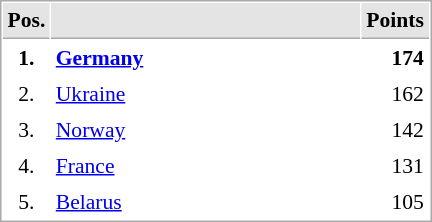<table cellspacing="1" cellpadding="3" style="border:1px solid #AAAAAA;font-size:90%">
<tr bgcolor="#E4E4E4">
<th style="border-bottom:1px solid #AAAAAA" width=10>Pos.</th>
<th style="border-bottom:1px solid #AAAAAA" width=200></th>
<th style="border-bottom:1px solid #AAAAAA" width=20>Points</th>
</tr>
<tr>
<td align="center"><strong>1.</strong></td>
<td> <strong><a href='#'>Germany</a></strong></td>
<td align="right"><strong>174</strong></td>
</tr>
<tr>
<td align="center">2.</td>
<td> <a href='#'>Ukraine</a></td>
<td align="right">162</td>
</tr>
<tr>
<td align="center">3.</td>
<td> <a href='#'>Norway</a></td>
<td align="right">142</td>
</tr>
<tr>
<td align="center">4.</td>
<td> <a href='#'>France</a></td>
<td align="right">131</td>
</tr>
<tr>
<td align="center">5.</td>
<td> <a href='#'>Belarus</a></td>
<td align="right">105</td>
</tr>
</table>
